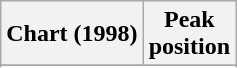<table class="wikitable sortable plainrowheaders" style="text-align:center">
<tr>
<th>Chart (1998)</th>
<th>Peak<br>position</th>
</tr>
<tr>
</tr>
<tr>
</tr>
<tr>
</tr>
</table>
